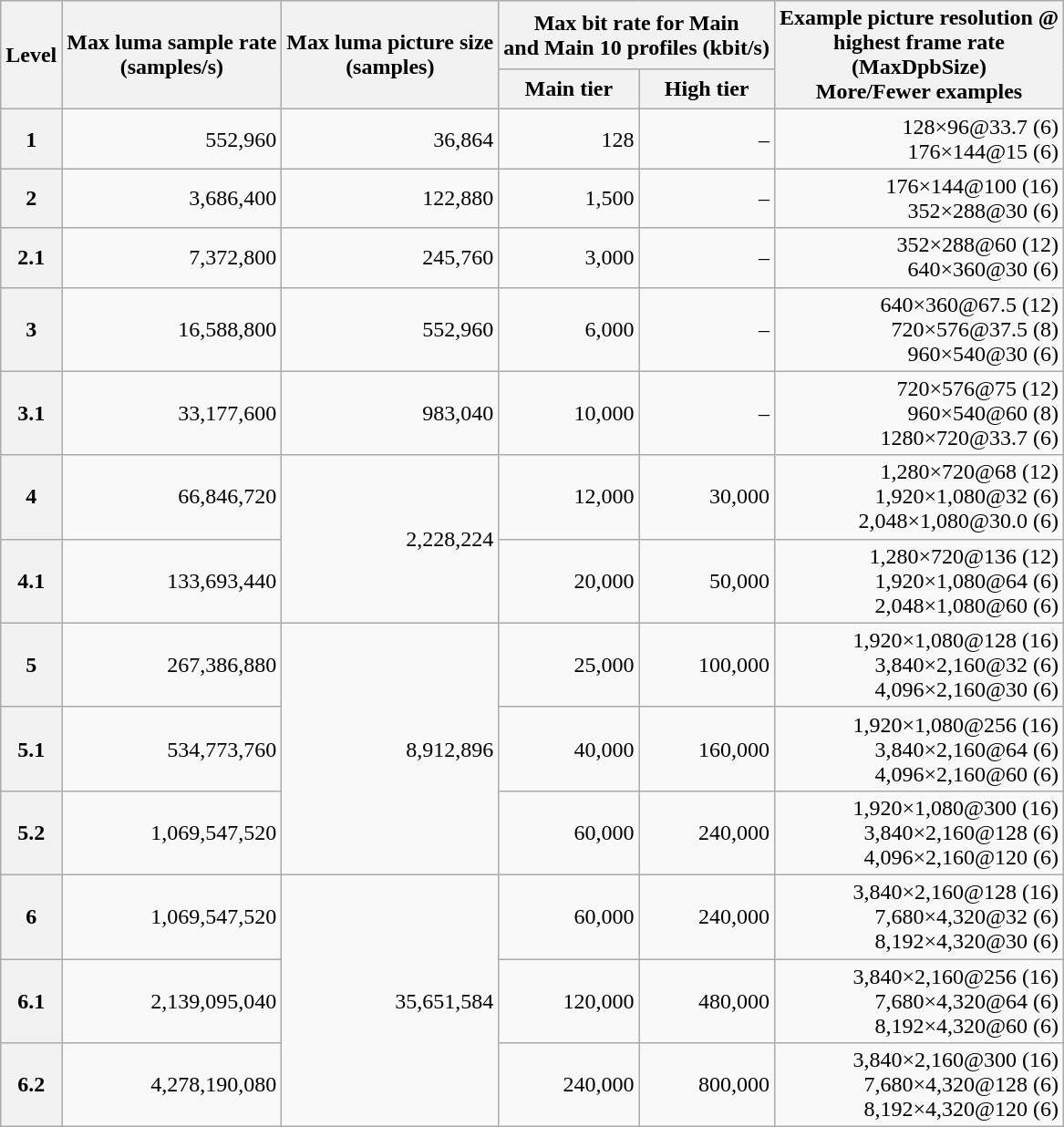<table class="wikitable" style="text-align:right; ">
<tr>
<th rowspan="2">Level</th>
<th rowspan="2">Max luma sample rate<br>(samples/s)</th>
<th rowspan="2">Max luma picture size<br>(samples)</th>
<th colspan="2">Max bit rate for Main<br>and Main 10 profiles (kbit/s)</th>
<th rowspan="2">Example picture resolution @<br>highest frame rate<br>(MaxDpbSize) <div>More/Fewer examples</div></th>
</tr>
<tr>
<th>Main tier</th>
<th>High tier</th>
</tr>
<tr>
<th>1</th>
<td>552,960</td>
<td>36,864</td>
<td>128</td>
<td>–</td>
<td><div> 128×96@33.7 (6) </div> 176×144@15 (6)</td>
</tr>
<tr>
<th>2</th>
<td>3,686,400</td>
<td>122,880</td>
<td>1,500</td>
<td>–</td>
<td><div> 176×144@100 (16) </div> 352×288@30 (6)</td>
</tr>
<tr>
<th>2.1</th>
<td>7,372,800</td>
<td>245,760</td>
<td>3,000</td>
<td>–</td>
<td><div> 352×288@60 (12) </div> 640×360@30 (6)</td>
</tr>
<tr>
<th>3</th>
<td>16,588,800</td>
<td>552,960</td>
<td>6,000</td>
<td>–</td>
<td><div> 640×360@67.5 (12) <br> 720×576@37.5 (8) </div> 960×540@30 (6)</td>
</tr>
<tr>
<th>3.1</th>
<td>33,177,600</td>
<td>983,040</td>
<td>10,000</td>
<td>–</td>
<td><div> 720×576@75 (12) <br> 960×540@60 (8) </div> 1280×720@33.7 (6)</td>
</tr>
<tr>
<th>4</th>
<td>66,846,720</td>
<td rowspan="2">2,228,224</td>
<td>12,000</td>
<td>30,000</td>
<td><div> 1,280×720@68 (12)<br> 1,920×1,080@32 (6) </div> 2,048×1,080@30.0 (6)</td>
</tr>
<tr>
<th>4.1</th>
<td>133,693,440</td>
<td>20,000</td>
<td>50,000</td>
<td><div> 1,280×720@136 (12)<br> 1,920×1,080@64 (6) </div> 2,048×1,080@60 (6)</td>
</tr>
<tr>
<th>5</th>
<td>267,386,880</td>
<td rowspan="3">8,912,896</td>
<td>25,000</td>
<td>100,000</td>
<td><div> 1,920×1,080@128 (16) <br> 3,840×2,160@32 (6) </div> 4,096×2,160@30 (6)</td>
</tr>
<tr>
<th>5.1</th>
<td>534,773,760</td>
<td>40,000</td>
<td>160,000</td>
<td><div> 1,920×1,080@256 (16) <br> 3,840×2,160@64 (6) </div> 4,096×2,160@60 (6)</td>
</tr>
<tr>
<th>5.2</th>
<td>1,069,547,520</td>
<td>60,000</td>
<td>240,000</td>
<td><div> 1,920×1,080@300 (16) <br> 3,840×2,160@128 (6) </div> 4,096×2,160@120 (6)</td>
</tr>
<tr>
<th>6</th>
<td>1,069,547,520</td>
<td rowspan="3">35,651,584</td>
<td>60,000</td>
<td>240,000</td>
<td><div> 3,840×2,160@128 (16) <br> 7,680×4,320@32 (6) </div> 8,192×4,320@30 (6)</td>
</tr>
<tr>
<th>6.1</th>
<td>2,139,095,040</td>
<td>120,000</td>
<td>480,000</td>
<td><div> 3,840×2,160@256 (16) <br> 7,680×4,320@64 (6) </div>8,192×4,320@60 (6)</td>
</tr>
<tr>
<th>6.2</th>
<td>4,278,190,080</td>
<td>240,000</td>
<td>800,000</td>
<td><div> 3,840×2,160@300 (16) <br> 7,680×4,320@128 (6) </div> 8,192×4,320@120 (6)</td>
</tr>
</table>
